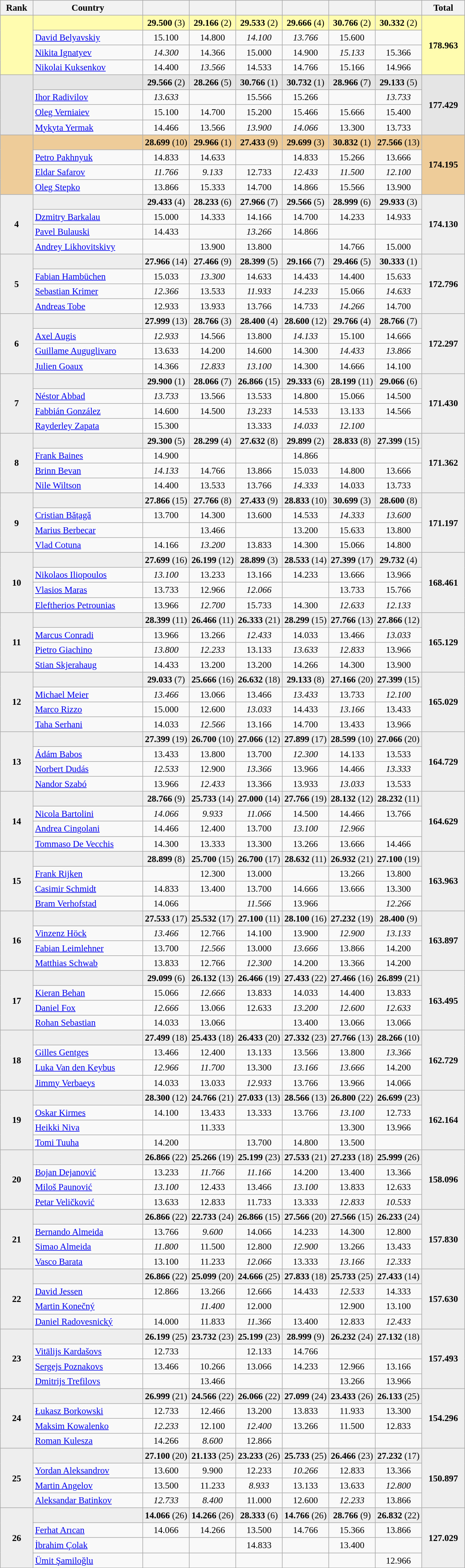<table class="wikitable sortable" style="text-align:center; font-size:95%">
<tr>
<th>Rank</th>
<th>Country</th>
<th width="10%"></th>
<th width="10%"></th>
<th width="10%"></th>
<th width="10%"></th>
<th width="10%"></th>
<th width="10%"></th>
<th>Total</th>
</tr>
<tr style="background:#fffcaf;">
<td rowspan=4></td>
<td align=left><strong></strong></td>
<td><strong>29.500</strong> (3)</td>
<td><strong>29.166</strong> (2)</td>
<td><strong>29.533</strong> (2)</td>
<td><strong>29.666</strong> (4)</td>
<td><strong>30.766</strong> (2)</td>
<td><strong>30.332</strong> (2)</td>
<td rowspan=4><strong>178.963</strong></td>
</tr>
<tr>
<td align=left><a href='#'>David Belyavskiy</a></td>
<td>15.100</td>
<td>14.800</td>
<td><em>14.100</em></td>
<td><em>13.766</em></td>
<td>15.600</td>
<td></td>
</tr>
<tr>
<td align=left><a href='#'>Nikita Ignatyev</a></td>
<td><em>14.300</em></td>
<td>14.366</td>
<td>15.000</td>
<td>14.900</td>
<td><em>15.133</em></td>
<td>15.366</td>
</tr>
<tr>
<td align=left><a href='#'>Nikolai Kuksenkov</a></td>
<td>14.400</td>
<td><em>13.566</em></td>
<td>14.533</td>
<td>14.766</td>
<td>15.166</td>
<td>14.966</td>
</tr>
<tr style="background:#e5e5e5;">
<td rowspan=4></td>
<td align=left><strong></strong></td>
<td><strong>29.566</strong> (2)</td>
<td><strong>28.266</strong> (5)</td>
<td><strong>30.766</strong> (1)</td>
<td><strong>30.732</strong> (1)</td>
<td><strong>28.966</strong> (7)</td>
<td><strong>29.133</strong> (5)</td>
<td rowspan=4><strong>177.429</strong></td>
</tr>
<tr>
<td align=left><a href='#'>Ihor Radivilov</a></td>
<td><em>13.633</em></td>
<td></td>
<td>15.566</td>
<td>15.266</td>
<td></td>
<td><em>13.733</em></td>
</tr>
<tr>
<td align=left><a href='#'>Oleg Verniaiev</a></td>
<td>15.100</td>
<td>14.700</td>
<td>15.200</td>
<td>15.466</td>
<td>15.666</td>
<td>15.400</td>
</tr>
<tr>
<td align=left><a href='#'>Mykyta Yermak</a></td>
<td>14.466</td>
<td>13.566</td>
<td><em>13.900</em></td>
<td><em>14.066</em></td>
<td>13.300</td>
<td>13.733</td>
</tr>
<tr style="background:#ec9;">
<td rowspan=4></td>
<td align=left><strong></strong></td>
<td><strong>28.699</strong> (10)</td>
<td><strong>29.966</strong> (1)</td>
<td><strong>27.433</strong> (9)</td>
<td><strong>29.699</strong> (3)</td>
<td><strong>30.832</strong> (1)</td>
<td><strong>27.566</strong> (13)</td>
<td rowspan=4><strong>174.195</strong></td>
</tr>
<tr>
<td align=left><a href='#'>Petro Pakhnyuk</a></td>
<td>14.833</td>
<td>14.633</td>
<td></td>
<td>14.833</td>
<td>15.266</td>
<td>13.666</td>
</tr>
<tr>
<td align=left><a href='#'>Eldar Safarov</a></td>
<td><em>11.766</em></td>
<td><em>9.133</em></td>
<td>12.733</td>
<td><em>12.433</em></td>
<td><em>11.500</em></td>
<td><em>12.100</em></td>
</tr>
<tr>
<td align=left><a href='#'>Oleg Stepko</a></td>
<td>13.866</td>
<td>15.333</td>
<td>14.700</td>
<td>14.866</td>
<td>15.566</td>
<td>13.900</td>
</tr>
<tr style="background:#eee;">
<td rowspan=4><strong>4</strong></td>
<td align=left><strong></strong></td>
<td><strong>29.433</strong> (4)</td>
<td><strong>28.233</strong> (6)</td>
<td><strong>27.966</strong> (7)</td>
<td><strong>29.566</strong> (5)</td>
<td><strong>28.999</strong> (6)</td>
<td><strong>29.933</strong> (3)</td>
<td rowspan=4><strong>174.130</strong></td>
</tr>
<tr>
<td align=left><a href='#'>Dzmitry Barkalau</a></td>
<td>15.000</td>
<td>14.333</td>
<td>14.166</td>
<td>14.700</td>
<td>14.233</td>
<td>14.933</td>
</tr>
<tr>
<td align=left><a href='#'>Pavel Bulauski</a></td>
<td>14.433</td>
<td></td>
<td><em>13.266</em></td>
<td>14.866</td>
<td></td>
<td></td>
</tr>
<tr>
<td align=left><a href='#'>Andrey Likhovitskivy</a></td>
<td></td>
<td>13.900</td>
<td>13.800</td>
<td></td>
<td>14.766</td>
<td>15.000</td>
</tr>
<tr style="background:#eee;">
<td rowspan=4><strong>5</strong></td>
<td align=left><strong></strong></td>
<td><strong>27.966</strong> (14)</td>
<td><strong>27.466</strong> (9)</td>
<td><strong>28.399</strong> (5)</td>
<td><strong>29.166</strong> (7)</td>
<td><strong>29.466</strong> (5)</td>
<td><strong>30.333</strong> (1)</td>
<td rowspan=4><strong>172.796</strong></td>
</tr>
<tr>
<td align=left><a href='#'>Fabian Hambüchen</a></td>
<td>15.033</td>
<td><em>13.300</em></td>
<td>14.633</td>
<td>14.433</td>
<td>14.400</td>
<td>15.633</td>
</tr>
<tr>
<td align=left><a href='#'>Sebastian Krimer</a></td>
<td><em>12.366</em></td>
<td>13.533</td>
<td><em>11.933</em></td>
<td><em>14.233</em></td>
<td>15.066</td>
<td><em>14.633</em></td>
</tr>
<tr>
<td align=left><a href='#'>Andreas Tobe</a></td>
<td>12.933</td>
<td>13.933</td>
<td>13.766</td>
<td>14.733</td>
<td><em>14.266</em></td>
<td>14.700</td>
</tr>
<tr style="background:#eee;">
<td rowspan=4><strong>6</strong></td>
<td align=left><strong></strong></td>
<td><strong>27.999</strong> (13)</td>
<td><strong>28.766</strong> (3)</td>
<td><strong>28.400</strong> (4)</td>
<td><strong>28.600</strong> (12)</td>
<td><strong>29.766</strong> (4)</td>
<td><strong>28.766</strong> (7)</td>
<td rowspan=4><strong>172.297</strong></td>
</tr>
<tr>
<td align=left><a href='#'>Axel Augis</a></td>
<td><em>12.933</em></td>
<td>14.566</td>
<td>13.800</td>
<td><em>14.133</em></td>
<td>15.100</td>
<td>14.666</td>
</tr>
<tr>
<td align=left><a href='#'>Guillame Auguglivaro</a></td>
<td>13.633</td>
<td>14.200</td>
<td>14.600</td>
<td>14.300</td>
<td><em>14.433</em></td>
<td><em>13.866</em></td>
</tr>
<tr>
<td align=left><a href='#'>Julien Goaux</a></td>
<td>14.366</td>
<td><em>12.833</em></td>
<td><em>13.100</em></td>
<td>14.300</td>
<td>14.666</td>
<td>14.100</td>
</tr>
<tr style="background:#eee;">
<td rowspan=4><strong>7</strong></td>
<td align=left><strong></strong></td>
<td><strong>29.900</strong> (1)</td>
<td><strong>28.066</strong> (7)</td>
<td><strong>26.866</strong> (15)</td>
<td><strong>29.333</strong> (6)</td>
<td><strong>28.199</strong> (11)</td>
<td><strong>29.066</strong> (6)</td>
<td rowspan=4><strong>171.430</strong></td>
</tr>
<tr>
<td align=left><a href='#'>Néstor Abbad</a></td>
<td><em>13.733</em></td>
<td>13.566</td>
<td>13.533</td>
<td>14.800</td>
<td>15.066</td>
<td>14.500</td>
</tr>
<tr>
<td align=left><a href='#'>Fabbián González</a></td>
<td>14.600</td>
<td>14.500</td>
<td><em>13.233</em></td>
<td>14.533</td>
<td>13.133</td>
<td>14.566</td>
</tr>
<tr>
<td align=left><a href='#'>Rayderley Zapata</a></td>
<td>15.300</td>
<td></td>
<td>13.333</td>
<td><em>14.033</em></td>
<td><em>12.100</em></td>
<td></td>
</tr>
<tr style="background:#eee;">
<td rowspan=4><strong>8</strong></td>
<td align=left><strong></strong></td>
<td><strong>29.300</strong> (5)</td>
<td><strong>28.299</strong> (4)</td>
<td><strong>27.632</strong> (8)</td>
<td><strong>29.899</strong> (2)</td>
<td><strong>28.833</strong> (8)</td>
<td><strong>27.399</strong> (15)</td>
<td rowspan=4><strong>171.362</strong></td>
</tr>
<tr>
<td align=left><a href='#'>Frank Baines</a></td>
<td>14.900</td>
<td></td>
<td></td>
<td>14.866</td>
<td></td>
<td></td>
</tr>
<tr>
<td align=left><a href='#'>Brinn Bevan</a></td>
<td><em>14.133</em></td>
<td>14.766</td>
<td>13.866</td>
<td>15.033</td>
<td>14.800</td>
<td>13.666</td>
</tr>
<tr>
<td align=left><a href='#'>Nile Wiltson</a></td>
<td>14.400</td>
<td>13.533</td>
<td>13.766</td>
<td><em>14.333</em></td>
<td>14.033</td>
<td>13.733</td>
</tr>
<tr style="background:#eee;">
<td rowspan=4><strong>9</strong></td>
<td align=left><strong></strong></td>
<td><strong>27.866</strong> (15)</td>
<td><strong>27.766</strong> (8)</td>
<td><strong>27.433</strong> (9)</td>
<td><strong>28.833</strong> (10)</td>
<td><strong>30.699</strong> (3)</td>
<td><strong>28.600</strong> (8)</td>
<td rowspan=4><strong>171.197</strong></td>
</tr>
<tr>
<td align=left><a href='#'>Cristian Bățagă</a></td>
<td>13.700</td>
<td>14.300</td>
<td>13.600</td>
<td>14.533</td>
<td><em>14.333</em></td>
<td><em>13.600</em></td>
</tr>
<tr>
<td align=left><a href='#'>Marius Berbecar</a></td>
<td></td>
<td>13.466</td>
<td></td>
<td>13.200</td>
<td>15.633</td>
<td>13.800</td>
</tr>
<tr>
<td align=left><a href='#'>Vlad Cotuna</a></td>
<td>14.166</td>
<td><em>13.200</em></td>
<td>13.833</td>
<td>14.300</td>
<td>15.066</td>
<td>14.800</td>
</tr>
<tr style="background:#eee;">
<td rowspan=4><strong>10</strong></td>
<td align=left><strong></strong></td>
<td><strong>27.699</strong> (16)</td>
<td><strong>26.199</strong> (12)</td>
<td><strong>28.899</strong> (3)</td>
<td><strong>28.533</strong> (14)</td>
<td><strong>27.399</strong> (17)</td>
<td><strong>29.732</strong> (4)</td>
<td rowspan=4><strong>168.461</strong></td>
</tr>
<tr>
<td align=left><a href='#'>Nikolaos Iliopoulos</a></td>
<td><em>13.100</em></td>
<td>13.233</td>
<td>13.166</td>
<td>14.233</td>
<td>13.666</td>
<td>13.966</td>
</tr>
<tr>
<td align=left><a href='#'>Vlasios Maras</a></td>
<td>13.733</td>
<td>12.966</td>
<td><em>12.066</em></td>
<td></td>
<td>13.733</td>
<td>15.766</td>
</tr>
<tr>
<td align=left><a href='#'>Eleftherios Petrounias</a></td>
<td>13.966</td>
<td><em>12.700</em></td>
<td>15.733</td>
<td>14.300</td>
<td><em>12.633</em></td>
<td><em>12.133</em></td>
</tr>
<tr style="background:#eee;">
<td rowspan=4><strong>11</strong></td>
<td align=left><strong></strong></td>
<td><strong>28.399</strong> (11)</td>
<td><strong>26.466</strong> (11)</td>
<td><strong>26.333</strong> (21)</td>
<td><strong>28.299</strong> (15)</td>
<td><strong>27.766</strong> (13)</td>
<td><strong>27.866</strong> (12)</td>
<td rowspan=4><strong>165.129</strong></td>
</tr>
<tr>
<td align=left><a href='#'>Marcus Conradi</a></td>
<td>13.966</td>
<td>13.266</td>
<td><em>12.433</em></td>
<td>14.033</td>
<td>13.466</td>
<td><em>13.033</em></td>
</tr>
<tr>
<td align=left><a href='#'>Pietro Giachino</a></td>
<td><em>13.800</em></td>
<td><em>12.233</em></td>
<td>13.133</td>
<td><em>13.633</em></td>
<td><em>12.833</em></td>
<td>13.966</td>
</tr>
<tr>
<td align=left><a href='#'>Stian Skjerahaug</a></td>
<td>14.433</td>
<td>13.200</td>
<td>13.200</td>
<td>14.266</td>
<td>14.300</td>
<td>13.900</td>
</tr>
<tr style="background:#eee;">
<td rowspan=4><strong>12</strong></td>
<td align=left><strong></strong></td>
<td><strong>29.033</strong> (7)</td>
<td><strong>25.666</strong> (16)</td>
<td><strong>26.632</strong> (18)</td>
<td><strong>29.133</strong> (8)</td>
<td><strong>27.166</strong> (20)</td>
<td><strong>27.399</strong> (15)</td>
<td rowspan=4><strong>165.029</strong></td>
</tr>
<tr>
<td align=left><a href='#'>Michael Meier</a></td>
<td><em>13.466</em></td>
<td>13.066</td>
<td>13.466</td>
<td><em>13.433</em></td>
<td>13.733</td>
<td><em>12.100</em></td>
</tr>
<tr>
<td align=left><a href='#'>Marco Rizzo</a></td>
<td>15.000</td>
<td>12.600</td>
<td><em>13.033</em></td>
<td>14.433</td>
<td><em>13.166</em></td>
<td>13.433</td>
</tr>
<tr>
<td align=left><a href='#'>Taha Serhani</a></td>
<td>14.033</td>
<td><em>12.566</em></td>
<td>13.166</td>
<td>14.700</td>
<td>13.433</td>
<td>13.966</td>
</tr>
<tr style="background:#eee;">
<td rowspan=4><strong>13</strong></td>
<td align=left><strong></strong></td>
<td><strong>27.399</strong> (19)</td>
<td><strong>26.700</strong> (10)</td>
<td><strong>27.066</strong> (12)</td>
<td><strong>27.899</strong> (17)</td>
<td><strong>28.599</strong> (10)</td>
<td><strong>27.066</strong> (20)</td>
<td rowspan=4><strong>164.729</strong></td>
</tr>
<tr>
<td align=left><a href='#'>Ádám Babos</a></td>
<td>13.433</td>
<td>13.800</td>
<td>13.700</td>
<td><em>12.300</em></td>
<td>14.133</td>
<td>13.533</td>
</tr>
<tr>
<td align=left><a href='#'>Norbert Dudás</a></td>
<td><em>12.533</em></td>
<td>12.900</td>
<td><em>13.366</em></td>
<td>13.966</td>
<td>14.466</td>
<td><em>13.333</em></td>
</tr>
<tr>
<td align=left><a href='#'>Nandor Szabó</a></td>
<td>13.966</td>
<td><em>12.433</em></td>
<td>13.366</td>
<td>13.933</td>
<td><em>13.033</em></td>
<td>13.533</td>
</tr>
<tr style="background:#eee;">
<td rowspan=4><strong>14</strong></td>
<td align=left><strong></strong></td>
<td><strong>28.766</strong> (9)</td>
<td><strong>25.733</strong> (14)</td>
<td><strong>27.000</strong> (14)</td>
<td><strong>27.766</strong> (19)</td>
<td><strong>28.132</strong> (12)</td>
<td><strong>28.232</strong> (11)</td>
<td rowspan=4><strong>164.629</strong></td>
</tr>
<tr>
<td align=left><a href='#'>Nicola Bartolini</a></td>
<td><em>14.066</em></td>
<td><em>9.933</em></td>
<td><em>11.066</em></td>
<td>14.500</td>
<td>14.466</td>
<td>13.766</td>
</tr>
<tr>
<td align=left><a href='#'>Andrea Cingolani</a></td>
<td>14.466</td>
<td>12.400</td>
<td>13.700</td>
<td><em>13.100</em></td>
<td><em>12.966</em></td>
<td></td>
</tr>
<tr>
<td align=left><a href='#'>Tommaso De Vecchis</a></td>
<td>14.300</td>
<td>13.333</td>
<td>13.300</td>
<td>13.266</td>
<td>13.666</td>
<td>14.466</td>
</tr>
<tr style="background:#eee;">
<td rowspan=4><strong>15</strong></td>
<td align=left><strong></strong></td>
<td><strong>28.899</strong> (8)</td>
<td><strong>25.700</strong> (15)</td>
<td><strong>26.700</strong> (17)</td>
<td><strong>28.632</strong> (11)</td>
<td><strong>26.932</strong> (21)</td>
<td><strong>27.100</strong> (19)</td>
<td rowspan=4><strong>163.963</strong></td>
</tr>
<tr>
<td align=left><a href='#'>Frank Rijken</a></td>
<td></td>
<td>12.300</td>
<td>13.000</td>
<td></td>
<td>13.266</td>
<td>13.800</td>
</tr>
<tr>
<td align=left><a href='#'>Casimir Schmidt</a></td>
<td>14.833</td>
<td>13.400</td>
<td>13.700</td>
<td>14.666</td>
<td>13.666</td>
<td>13.300</td>
</tr>
<tr>
<td align=left><a href='#'>Bram Verhofstad</a></td>
<td>14.066</td>
<td></td>
<td><em>11.566</em></td>
<td>13.966</td>
<td></td>
<td><em>12.266</em></td>
</tr>
<tr style="background:#eee;">
<td rowspan=4><strong>16</strong></td>
<td align=left><strong></strong></td>
<td><strong>27.533</strong> (17)</td>
<td><strong>25.532</strong> (17)</td>
<td><strong>27.100</strong> (11)</td>
<td><strong>28.100</strong> (16)</td>
<td><strong>27.232</strong> (19)</td>
<td><strong>28.400</strong> (9)</td>
<td rowspan=4><strong>163.897</strong></td>
</tr>
<tr>
<td align=left><a href='#'>Vinzenz Höck</a></td>
<td><em>13.466</em></td>
<td>12.766</td>
<td>14.100</td>
<td>13.900</td>
<td><em>12.900</em></td>
<td><em>13.133</em></td>
</tr>
<tr>
<td align=left><a href='#'>Fabian Leimlehner</a></td>
<td>13.700</td>
<td><em>12.566</em></td>
<td>13.000</td>
<td><em>13.666</em></td>
<td>13.866</td>
<td>14.200</td>
</tr>
<tr>
<td align=left><a href='#'>Matthias Schwab</a></td>
<td>13.833</td>
<td>12.766</td>
<td><em>12.300</em></td>
<td>14.200</td>
<td>13.366</td>
<td>14.200</td>
</tr>
<tr style="background:#eee;">
<td rowspan=4><strong>17</strong></td>
<td align=left><strong></strong></td>
<td><strong>29.099</strong> (6)</td>
<td><strong>26.132</strong> (13)</td>
<td><strong>26.466</strong> (19)</td>
<td><strong>27.433</strong> (22)</td>
<td><strong>27.466</strong> (16)</td>
<td><strong>26.899</strong> (21)</td>
<td rowspan=4><strong>163.495</strong></td>
</tr>
<tr>
<td align=left><a href='#'>Kieran Behan</a></td>
<td>15.066</td>
<td><em>12.666</em></td>
<td>13.833</td>
<td>14.033</td>
<td>14.400</td>
<td>13.833</td>
</tr>
<tr>
<td align=left><a href='#'>Daniel Fox</a></td>
<td><em>12.666</em></td>
<td>13.066</td>
<td>12.633</td>
<td><em>13.200</em></td>
<td><em>12.600</em></td>
<td><em>12.633</em></td>
</tr>
<tr>
<td align=left><a href='#'>Rohan Sebastian</a></td>
<td>14.033</td>
<td>13.066</td>
<td></td>
<td>13.400</td>
<td>13.066</td>
<td>13.066</td>
</tr>
<tr style="background:#eee;">
<td rowspan=4><strong>18</strong></td>
<td align=left><strong></strong></td>
<td><strong>27.499</strong> (18)</td>
<td><strong>25.433</strong> (18)</td>
<td><strong>26.433</strong> (20)</td>
<td><strong>27.332</strong> (23)</td>
<td><strong>27.766</strong> (13)</td>
<td><strong>28.266</strong> (10)</td>
<td rowspan=4><strong>162.729</strong></td>
</tr>
<tr>
<td align=left><a href='#'>Gilles Gentges</a></td>
<td>13.466</td>
<td>12.400</td>
<td>13.133</td>
<td>13.566</td>
<td>13.800</td>
<td><em>13.366</em></td>
</tr>
<tr>
<td align=left><a href='#'>Luka Van den Keybus</a></td>
<td><em>12.966</em></td>
<td><em>11.700</em></td>
<td>13.300</td>
<td><em>13.166</em></td>
<td><em>13.666</em></td>
<td>14.200</td>
</tr>
<tr>
<td align=left><a href='#'>Jimmy Verbaeys</a></td>
<td>14.033</td>
<td>13.033</td>
<td><em>12.933</em></td>
<td>13.766</td>
<td>13.966</td>
<td>14.066</td>
</tr>
<tr style="background:#eee;">
<td rowspan=4><strong>19</strong></td>
<td align=left><strong></strong></td>
<td><strong>28.300</strong> (12)</td>
<td><strong>24.766</strong> (21)</td>
<td><strong>27.033</strong> (13)</td>
<td><strong>28.566</strong> (13)</td>
<td><strong>26.800</strong> (22)</td>
<td><strong>26.699</strong> (23)</td>
<td rowspan=4><strong>162.164</strong></td>
</tr>
<tr>
<td align=left><a href='#'>Oskar Kirmes</a></td>
<td>14.100</td>
<td>13.433</td>
<td>13.333</td>
<td>13.766</td>
<td><em>13.100</em></td>
<td>12.733</td>
</tr>
<tr>
<td align=left><a href='#'>Heikki Niva</a></td>
<td></td>
<td>11.333</td>
<td></td>
<td></td>
<td>13.300</td>
<td>13.966</td>
</tr>
<tr>
<td align=left><a href='#'>Tomi Tuuha</a></td>
<td>14.200</td>
<td></td>
<td>13.700</td>
<td>14.800</td>
<td>13.500</td>
<td></td>
</tr>
<tr style="background:#eee;">
<td rowspan=4><strong>20</strong></td>
<td align=left><strong></strong></td>
<td><strong>26.866</strong> (22)</td>
<td><strong>25.266</strong> (19)</td>
<td><strong>25.199</strong> (23)</td>
<td><strong>27.533</strong> (21)</td>
<td><strong>27.233</strong> (18)</td>
<td><strong>25.999</strong> (26)</td>
<td rowspan=4><strong>158.096</strong></td>
</tr>
<tr>
<td align=left><a href='#'>Bojan Dejanović</a></td>
<td>13.233</td>
<td><em>11.766</em></td>
<td><em>11.166</em></td>
<td>14.200</td>
<td>13.400</td>
<td>13.366</td>
</tr>
<tr>
<td align=left><a href='#'>Miloš Paunović</a></td>
<td><em>13.100</em></td>
<td>12.433</td>
<td>13.466</td>
<td><em>13.100</em></td>
<td>13.833</td>
<td>12.633</td>
</tr>
<tr>
<td align=left><a href='#'>Petar Veličković</a></td>
<td>13.633</td>
<td>12.833</td>
<td>11.733</td>
<td>13.333</td>
<td><em>12.833</em></td>
<td><em>10.533</em></td>
</tr>
<tr style="background:#eee;">
<td rowspan=4><strong>21</strong></td>
<td align=left><strong></strong></td>
<td><strong>26.866</strong> (22)</td>
<td><strong>22.733</strong> (24)</td>
<td><strong>26.866</strong> (15)</td>
<td><strong>27.566</strong> (20)</td>
<td><strong>27.566</strong> (15)</td>
<td><strong>26.233</strong> (24)</td>
<td rowspan=4><strong>157.830</strong></td>
</tr>
<tr>
<td align=left><a href='#'>Bernando Almeida</a></td>
<td>13.766</td>
<td><em>9.600</em></td>
<td>14.066</td>
<td>14.233</td>
<td>14.300</td>
<td>12.800</td>
</tr>
<tr>
<td align=left><a href='#'>Simao Almeida</a></td>
<td><em>11.800</em></td>
<td>11.500</td>
<td>12.800</td>
<td><em>12.900</em></td>
<td>13.266</td>
<td>13.433</td>
</tr>
<tr>
<td align=left><a href='#'>Vasco Barata</a></td>
<td>13.100</td>
<td>11.233</td>
<td><em>12.066</em></td>
<td>13.333</td>
<td><em>13.166</em></td>
<td><em>12.333</em></td>
</tr>
<tr style="background:#eee;">
<td rowspan=4><strong>22</strong></td>
<td align=left><strong></strong></td>
<td><strong>26.866</strong> (22)</td>
<td><strong>25.099</strong> (20)</td>
<td><strong>24.666</strong> (25)</td>
<td><strong>27.833</strong> (18)</td>
<td><strong>25.733</strong> (25)</td>
<td><strong>27.433</strong> (14)</td>
<td rowspan=4><strong>157.630</strong></td>
</tr>
<tr>
<td align=left><a href='#'>David Jessen</a></td>
<td>12.866</td>
<td>13.266</td>
<td>12.666</td>
<td>14.433</td>
<td><em>12.533</em></td>
<td>14.333</td>
</tr>
<tr>
<td align=left><a href='#'>Martin Konečný</a></td>
<td></td>
<td><em>11.400</em></td>
<td>12.000</td>
<td></td>
<td>12.900</td>
<td>13.100</td>
</tr>
<tr>
<td align=left><a href='#'>Daniel Radovesnický</a></td>
<td>14.000</td>
<td>11.833</td>
<td><em>11.366</em></td>
<td>13.400</td>
<td>12.833</td>
<td><em>12.433</em></td>
</tr>
<tr style="background:#eee;">
<td rowspan=4><strong>23</strong></td>
<td align=left><strong></strong></td>
<td><strong>26.199</strong> (25)</td>
<td><strong>23.732</strong> (23)</td>
<td><strong>25.199</strong> (23)</td>
<td><strong>28.999</strong> (9)</td>
<td><strong>26.232</strong> (24)</td>
<td><strong>27.132</strong> (18)</td>
<td rowspan=4><strong>157.493</strong></td>
</tr>
<tr>
<td align=left><a href='#'>Vitālijs Kardašovs</a></td>
<td>12.733</td>
<td></td>
<td>12.133</td>
<td>14.766</td>
<td></td>
<td></td>
</tr>
<tr>
<td align=left><a href='#'>Sergejs Poznakovs</a></td>
<td>13.466</td>
<td>10.266</td>
<td>13.066</td>
<td>14.233</td>
<td>12.966</td>
<td>13.166</td>
</tr>
<tr>
<td align=left><a href='#'>Dmitrijs Trefilovs</a></td>
<td></td>
<td>13.466</td>
<td></td>
<td></td>
<td>13.266</td>
<td>13.966</td>
</tr>
<tr style="background:#eee;">
<td rowspan=4><strong>24</strong></td>
<td align=left><strong></strong></td>
<td><strong>26.999</strong> (21)</td>
<td><strong>24.566</strong> (22)</td>
<td><strong>26.066</strong> (22)</td>
<td><strong>27.099</strong> (24)</td>
<td><strong>23.433</strong> (26)</td>
<td><strong>26.133</strong> (25)</td>
<td rowspan=4><strong>154.296</strong></td>
</tr>
<tr>
<td align=left><a href='#'>Łukasz Borkowski</a></td>
<td>12.733</td>
<td>12.466</td>
<td>13.200</td>
<td>13.833</td>
<td>11.933</td>
<td>13.300</td>
</tr>
<tr>
<td align=left><a href='#'>Maksim Kowalenko</a></td>
<td><em>12.233</em></td>
<td>12.100</td>
<td><em>12.400</em></td>
<td>13.266</td>
<td>11.500</td>
<td>12.833</td>
</tr>
<tr>
<td align=left><a href='#'>Roman Kulesza</a></td>
<td>14.266</td>
<td><em>8.600</em></td>
<td>12.866</td>
<td></td>
<td></td>
<td></td>
</tr>
<tr style="background:#eee;">
<td rowspan=4><strong>25</strong></td>
<td align=left><strong></strong></td>
<td><strong>27.100</strong> (20)</td>
<td><strong>21.133</strong> (25)</td>
<td><strong>23.233</strong> (26)</td>
<td><strong>25.733</strong> (25)</td>
<td><strong>26.466</strong> (23)</td>
<td><strong>27.232</strong> (17)</td>
<td rowspan=4><strong>150.897</strong></td>
</tr>
<tr>
<td align=left><a href='#'>Yordan Aleksandrov</a></td>
<td>13.600</td>
<td>9.900</td>
<td>12.233</td>
<td><em>10.266</em></td>
<td>12.833</td>
<td>13.366</td>
</tr>
<tr>
<td align=left><a href='#'>Martin Angelov</a></td>
<td>13.500</td>
<td>11.233</td>
<td><em>8.933</em></td>
<td>13.133</td>
<td>13.633</td>
<td><em>12.800</em></td>
</tr>
<tr>
<td align=left><a href='#'>Aleksandar Batinkov</a></td>
<td><em>12.733</em></td>
<td><em>8.400</em></td>
<td>11.000</td>
<td>12.600</td>
<td><em>12.233</em></td>
<td>13.866</td>
</tr>
<tr style="background:#eee;">
<td rowspan=4><strong>26</strong></td>
<td align=left><strong></strong></td>
<td><strong>14.066</strong> (26)</td>
<td><strong>14.266</strong> (26)</td>
<td><strong>28.333</strong> (6)</td>
<td><strong>14.766</strong> (26)</td>
<td><strong>28.766</strong> (9)</td>
<td><strong>26.832</strong> (22)</td>
<td rowspan=4><strong>127.029</strong></td>
</tr>
<tr>
<td align=left><a href='#'>Ferhat Arıcan</a></td>
<td>14.066</td>
<td>14.266</td>
<td>13.500</td>
<td>14.766</td>
<td>15.366</td>
<td>13.866</td>
</tr>
<tr>
<td align=left><a href='#'>İbrahim Çolak</a></td>
<td></td>
<td></td>
<td>14.833</td>
<td></td>
<td>13.400</td>
<td></td>
</tr>
<tr>
<td align=left><a href='#'>Ümit Şamiloğlu</a></td>
<td></td>
<td></td>
<td></td>
<td></td>
<td></td>
<td>12.966</td>
</tr>
</table>
